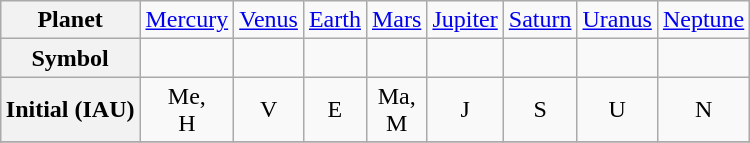<table class="wikitable" style="margin:1em auto; text-align:center;">
<tr>
<th>Planet</th>
<td><a href='#'>Mercury</a></td>
<td><a href='#'>Venus</a></td>
<td><a href='#'>Earth</a></td>
<td><a href='#'>Mars</a></td>
<td><a href='#'>Jupiter</a></td>
<td><a href='#'>Saturn</a></td>
<td><a href='#'>Uranus</a></td>
<td><a href='#'>Neptune</a></td>
</tr>
<tr>
<th>Symbol</th>
<td></td>
<td></td>
<td></td>
<td></td>
<td></td>
<td></td>
<td></td>
<td></td>
</tr>
<tr>
<th>Initial (IAU)</th>
<td>Me,<br>H</td>
<td>V</td>
<td>E</td>
<td>Ma,<br>M</td>
<td>J</td>
<td>S</td>
<td>U</td>
<td>N</td>
</tr>
<tr>
</tr>
</table>
